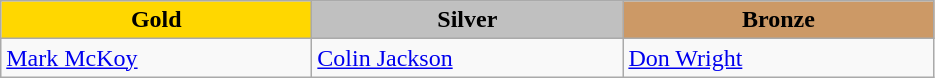<table class="wikitable" style="text-align:left">
<tr align="center">
<td width=200 bgcolor=gold><strong>Gold</strong></td>
<td width=200 bgcolor=silver><strong>Silver</strong></td>
<td width=200 bgcolor=CC9966><strong>Bronze</strong></td>
</tr>
<tr>
<td><a href='#'>Mark McKoy</a><br><em></em></td>
<td><a href='#'>Colin Jackson</a><br><em></em></td>
<td><a href='#'>Don Wright</a><br><em></em></td>
</tr>
</table>
